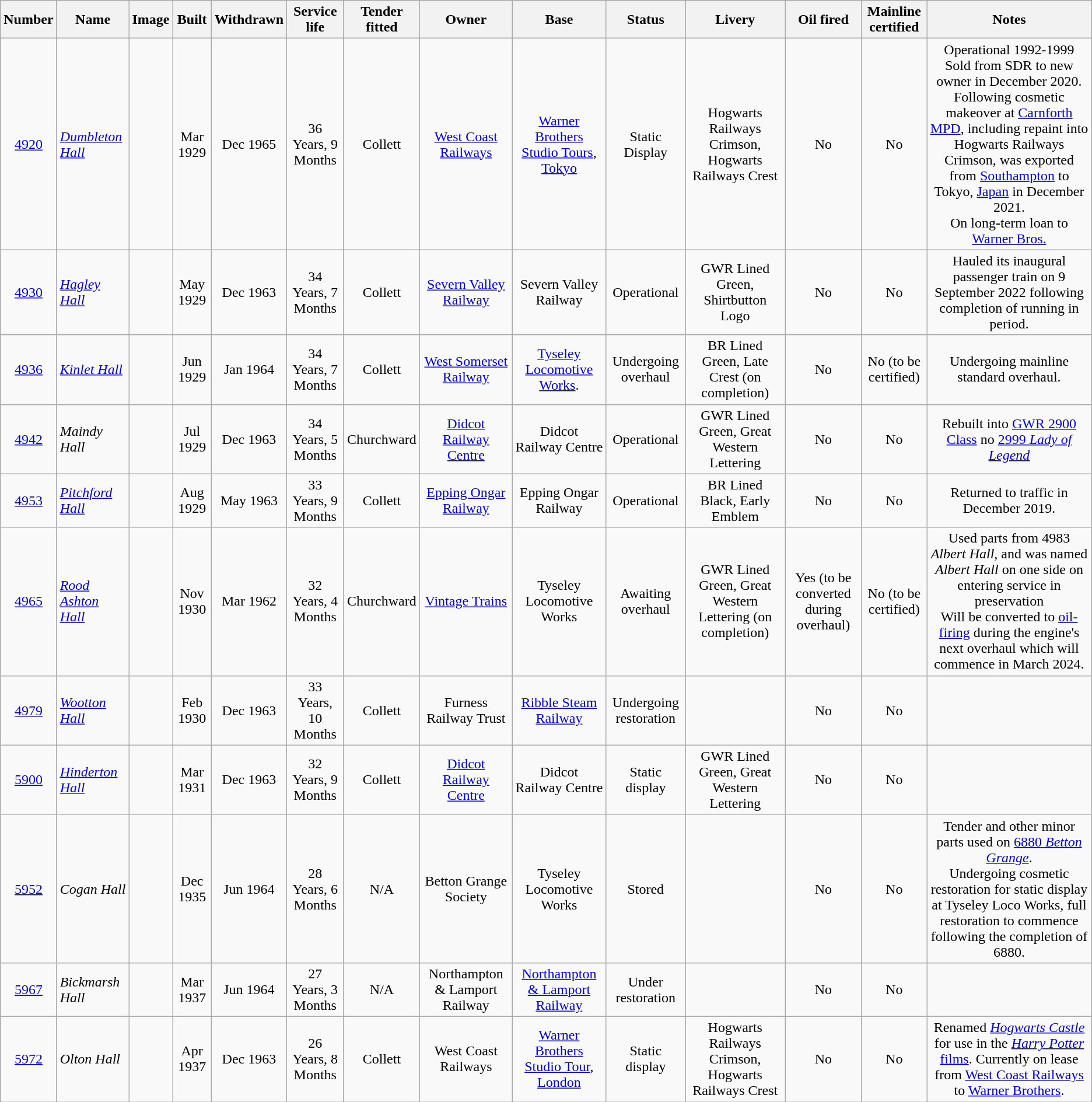<table class="wikitable">
<tr>
<th>Number</th>
<th>Name</th>
<th>Image</th>
<th>Built</th>
<th>Withdrawn</th>
<th>Service life</th>
<th>Tender fitted</th>
<th>Owner</th>
<th>Base</th>
<th>Status</th>
<th>Livery</th>
<th>Oil fired</th>
<th>Mainline certified</th>
<th>Notes</th>
</tr>
<tr>
<td align=center><a href='#'>4920</a></td>
<td><em><a href='#'>Dumbleton Hall</a></em></td>
<td></td>
<td align=center>Mar 1929</td>
<td align=center>Dec 1965</td>
<td align=center>36 Years, 9 Months</td>
<td align=center>Collett</td>
<td align=center><a href='#'>West Coast Railways</a></td>
<td align=center><a href='#'>Warner Brothers Studio Tours</a>, <a href='#'>Tokyo</a></td>
<td align=center>Static Display</td>
<td align=center>Hogwarts Railways Crimson, Hogwarts Railways Crest</td>
<td align=center>No</td>
<td align=center>No</td>
<td align=center>Operational 1992-1999 Sold from SDR to new owner in December 2020.<br>Following cosmetic makeover at <a href='#'>Carnforth MPD</a>, including repaint into Hogwarts Railways Crimson, was exported from <a href='#'>Southampton</a> to Tokyo, <a href='#'>Japan</a> in December 2021.<br>On long-term loan to <a href='#'>Warner Bros.</a></td>
</tr>
<tr>
<td align=center><a href='#'>4930</a></td>
<td><em><a href='#'>Hagley Hall</a></em></td>
<td></td>
<td align=center>May 1929</td>
<td align=center>Dec 1963</td>
<td align=center>34 Years, 7 Months</td>
<td align=center>Collett</td>
<td align=center><a href='#'>Severn Valley Railway</a></td>
<td align=center>Severn Valley Railway</td>
<td align=center>Operational</td>
<td align=center>GWR Lined Green, Shirtbutton Logo</td>
<td align=center>No</td>
<td align=center>No</td>
<td align=center>Hauled its inaugural passenger train on 9 September 2022 following completion of running in period.</td>
</tr>
<tr>
<td align=center><a href='#'>4936</a></td>
<td><em><a href='#'>Kinlet Hall</a></em></td>
<td></td>
<td align=center>Jun 1929</td>
<td align=center>Jan 1964</td>
<td align=center>34 Years, 7 Months</td>
<td align=center>Collett</td>
<td align=center><a href='#'>West Somerset Railway</a></td>
<td align=center><a href='#'>Tyseley Locomotive Works</a>.</td>
<td align=center>Undergoing overhaul</td>
<td align=center>BR Lined Green, Late Crest (on completion)</td>
<td align=center>No</td>
<td align=center>No (to be certified)</td>
<td align=center>Undergoing mainline standard overhaul.</td>
</tr>
<tr>
<td align=center><a href='#'>4942</a></td>
<td><em>Maindy Hall</em></td>
<td></td>
<td align=center>Jul 1929</td>
<td align=center>Dec 1963</td>
<td align=center>34 Years, 5 Months</td>
<td align=center>Churchward</td>
<td align=center><a href='#'>Didcot Railway Centre</a></td>
<td align=center>Didcot Railway Centre</td>
<td align=center>Operational</td>
<td align=center>GWR Lined Green, Great Western Lettering</td>
<td align=center>No</td>
<td align=center>No</td>
<td align=center>Rebuilt into <a href='#'>GWR 2900 Class</a> no <a href='#'>2999 <em>Lady of Legend</em></a></td>
</tr>
<tr>
<td align=center><a href='#'>4953</a></td>
<td><em><a href='#'>Pitchford Hall</a></em></td>
<td></td>
<td align=center>Aug 1929</td>
<td align=center>May 1963</td>
<td align=center>33 Years, 9 Months</td>
<td align=center>Collett</td>
<td align=center><a href='#'>Epping Ongar Railway</a></td>
<td align=center>Epping Ongar Railway</td>
<td align=center>Operational</td>
<td align=center>BR Lined Black, Early Emblem</td>
<td align=center>No</td>
<td align=center>No</td>
<td align=center>Returned to traffic in December 2019.</td>
</tr>
<tr>
<td align=center><a href='#'>4965</a></td>
<td><em><a href='#'>Rood Ashton Hall</a></em></td>
<td></td>
<td align=center>Nov 1930</td>
<td align=center>Mar 1962</td>
<td align=center>32 Years, 4 Months</td>
<td align=center>Churchward</td>
<td align=center><a href='#'>Vintage Trains</a></td>
<td align=center>Tyseley Locomotive Works</td>
<td align=center>Awaiting overhaul</td>
<td align=center>GWR Lined Green, Great Western Lettering (on completion)</td>
<td align=center>Yes (to be converted during overhaul)<br></td>
<td align=center>No (to be certified)</td>
<td align=center>Used parts from 4983 <em>Albert Hall</em>, and was named <em>Albert Hall</em> on one side on entering service in preservation<br>Will be converted to <a href='#'>oil-firing</a> during the engine's next overhaul which will commence in March 2024.
</td>
</tr>
<tr>
<td align=center><a href='#'>4979</a></td>
<td><em><a href='#'>Wootton Hall</a></em></td>
<td></td>
<td align=center>Feb 1930</td>
<td align=center>Dec 1963</td>
<td align=center>33 Years, 10 Months</td>
<td align=center>Collett</td>
<td align=center>Furness Railway Trust</td>
<td align=center><a href='#'>Ribble Steam Railway</a></td>
<td align=center>Undergoing restoration</td>
<td align=center></td>
<td align=center>No</td>
<td align=center>No</td>
<td align=center></td>
</tr>
<tr>
<td align=center><a href='#'>5900</a></td>
<td><em><a href='#'>Hinderton Hall</a></em></td>
<td></td>
<td align=center>Mar 1931</td>
<td align=center>Dec 1963</td>
<td align=center>32 Years, 9 Months</td>
<td align=center>Collett</td>
<td align=center><a href='#'>Didcot Railway Centre</a></td>
<td align=center>Didcot Railway Centre</td>
<td align=center>Static display</td>
<td align=center>GWR Lined Green, Great Western Lettering</td>
<td align=center>No</td>
<td align=center>No</td>
<td align=center></td>
</tr>
<tr>
<td align=center><a href='#'>5952</a></td>
<td><em>Cogan Hall</em></td>
<td></td>
<td align=center>Dec 1935</td>
<td align=center>Jun 1964</td>
<td align=center>28 Years, 6 Months</td>
<td align=center>N/A</td>
<td align=center>Betton Grange Society</td>
<td align=center>Tyseley Locomotive Works</td>
<td align=center>Stored</td>
<td align=center></td>
<td align=center>No</td>
<td align=center>No</td>
<td align=center>Tender and other minor parts used on <a href='#'>6880 <em>Betton Grange</em></a>.<br>Undergoing cosmetic restoration for static display at Tyseley Loco Works, full restoration to commence following the completion of 6880.</td>
</tr>
<tr>
<td align=center><a href='#'>5967</a></td>
<td><em>Bickmarsh Hall</em></td>
<td></td>
<td align=center>Mar 1937</td>
<td align=center>Jun 1964</td>
<td align=center>27 Years, 3 Months</td>
<td align=center>N/A</td>
<td align=center>Northampton & Lamport Railway</td>
<td align=center><a href='#'>Northampton & Lamport Railway</a></td>
<td align=center>Under restoration</td>
<td align=center></td>
<td align=center>No</td>
<td align=center>No</td>
<td align=center></td>
</tr>
<tr>
<td align=center><a href='#'>5972</a></td>
<td><em>Olton Hall</em></td>
<td></td>
<td align=center>Apr 1937</td>
<td align=center>Dec 1963</td>
<td align=center>26 Years, 8 Months</td>
<td align=center>Collett</td>
<td align=center>West Coast Railways</td>
<td align=center><a href='#'>Warner Brothers Studio Tour</a>, <a href='#'>London</a></td>
<td align=center>Static display</td>
<td align=center>Hogwarts Railways Crimson, Hogwarts Railways Crest</td>
<td align=center>No</td>
<td align=center>No</td>
<td align=center>Renamed <em><a href='#'>Hogwarts Castle</a></em> for use in the <a href='#'><em>Harry Potter</em> films</a>. Currently on lease from <a href='#'>West Coast Railways</a> to <a href='#'>Warner Brothers</a>.</td>
</tr>
</table>
